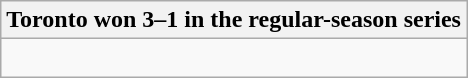<table class="wikitable collapsible collapsed">
<tr>
<th>Toronto won 3–1 in the regular-season series</th>
</tr>
<tr>
<td><br>


</td>
</tr>
</table>
